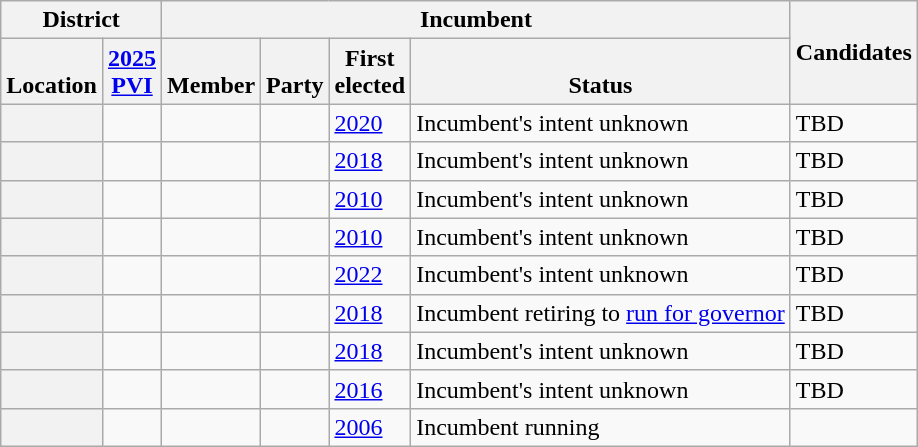<table class="wikitable sortable">
<tr>
<th colspan=2>District</th>
<th colspan=4>Incumbent</th>
<th rowspan=2 class="unsortable">Candidates</th>
</tr>
<tr valign=bottom>
<th>Location</th>
<th><a href='#'>2025<br>PVI</a></th>
<th>Member</th>
<th>Party</th>
<th>First<br>elected</th>
<th>Status</th>
</tr>
<tr>
<th></th>
<td></td>
<td></td>
<td></td>
<td><a href='#'>2020</a></td>
<td>Incumbent's intent unknown</td>
<td>TBD</td>
</tr>
<tr>
<th></th>
<td></td>
<td></td>
<td></td>
<td><a href='#'>2018</a></td>
<td>Incumbent's intent unknown</td>
<td>TBD</td>
</tr>
<tr>
<th></th>
<td></td>
<td></td>
<td></td>
<td><a href='#'>2010</a></td>
<td>Incumbent's intent unknown</td>
<td>TBD</td>
</tr>
<tr>
<th></th>
<td></td>
<td></td>
<td></td>
<td><a href='#'>2010</a></td>
<td>Incumbent's intent unknown</td>
<td>TBD</td>
</tr>
<tr>
<th></th>
<td></td>
<td></td>
<td></td>
<td><a href='#'>2022</a></td>
<td>Incumbent's intent unknown</td>
<td>TBD</td>
</tr>
<tr>
<th></th>
<td></td>
<td></td>
<td></td>
<td><a href='#'>2018</a></td>
<td>Incumbent retiring to <a href='#'>run for governor</a></td>
<td>TBD</td>
</tr>
<tr>
<th></th>
<td></td>
<td></td>
<td></td>
<td><a href='#'>2018</a></td>
<td>Incumbent's intent unknown</td>
<td>TBD</td>
</tr>
<tr>
<th></th>
<td></td>
<td></td>
<td></td>
<td><a href='#'>2016</a></td>
<td>Incumbent's intent unknown</td>
<td>TBD</td>
</tr>
<tr>
<th></th>
<td></td>
<td></td>
<td></td>
<td><a href='#'>2006</a></td>
<td>Incumbent running</td>
<td></td>
</tr>
</table>
